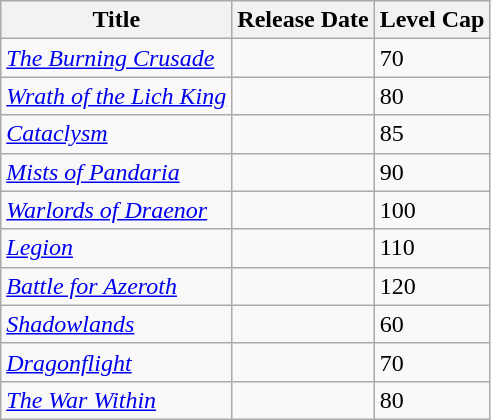<table class="wikitable sortable mw-collapsible floatright">
<tr>
<th>Title</th>
<th>Release Date</th>
<th>Level Cap</th>
</tr>
<tr>
<td data-sort-value="Burning Crusade"><em><a href='#'>The Burning Crusade</a></em></td>
<td></td>
<td>70</td>
</tr>
<tr>
<td><em><a href='#'>Wrath of the Lich King</a></em></td>
<td></td>
<td>80</td>
</tr>
<tr>
<td><em><a href='#'>Cataclysm</a></em></td>
<td></td>
<td>85</td>
</tr>
<tr>
<td><em><a href='#'>Mists of Pandaria</a></em></td>
<td></td>
<td>90</td>
</tr>
<tr>
<td><em><a href='#'>Warlords of Draenor</a></em></td>
<td></td>
<td>100</td>
</tr>
<tr>
<td><em><a href='#'>Legion</a></em></td>
<td></td>
<td>110</td>
</tr>
<tr>
<td><em><a href='#'>Battle for Azeroth</a></em></td>
<td></td>
<td>120</td>
</tr>
<tr>
<td><em><a href='#'>Shadowlands</a></em></td>
<td></td>
<td>60</td>
</tr>
<tr>
<td><em><a href='#'>Dragonflight</a></em></td>
<td></td>
<td>70</td>
</tr>
<tr>
<td data-sort-value="War Within"><em><a href='#'>The War Within</a></em></td>
<td></td>
<td>80</td>
</tr>
</table>
